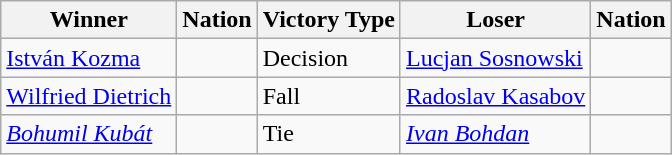<table class="wikitable sortable" style="text-align:left;">
<tr>
<th>Winner</th>
<th>Nation</th>
<th>Victory Type</th>
<th>Loser</th>
<th>Nation</th>
</tr>
<tr>
<td><a href='#'>István Kozma</a></td>
<td></td>
<td>Decision</td>
<td><a href='#'>Lucjan Sosnowski</a></td>
<td></td>
</tr>
<tr>
<td><a href='#'>Wilfried Dietrich</a></td>
<td></td>
<td>Fall</td>
<td><a href='#'>Radoslav Kasabov</a></td>
<td></td>
</tr>
<tr>
<td><em><a href='#'>Bohumil Kubát</a></em></td>
<td><em></em></td>
<td>Tie</td>
<td><em><a href='#'>Ivan Bohdan</a></em></td>
<td><em></em></td>
</tr>
</table>
